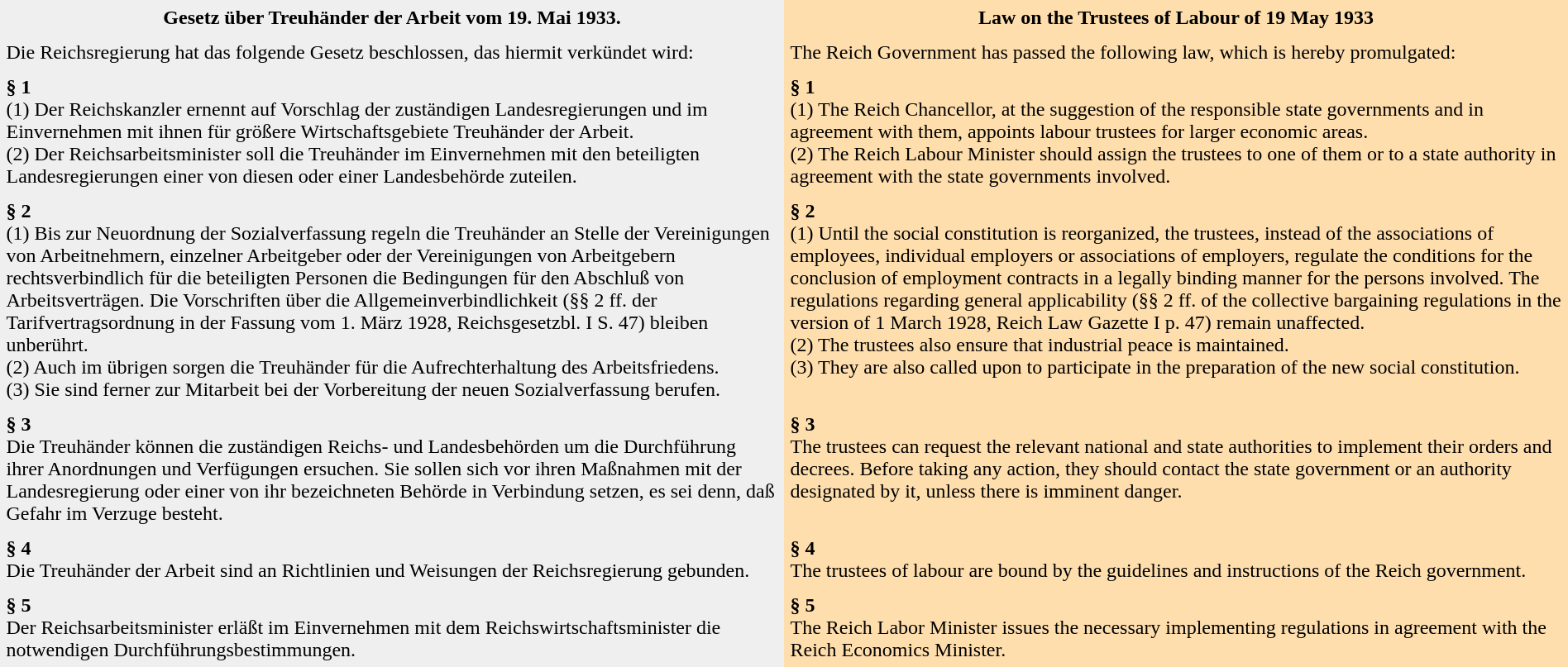<table cellspacing="0" cellpadding="5" border="0">
<tr>
<td align="center" valign="top" width="50%" style="background:#efefef;"><strong>Gesetz über Treuhänder der Arbeit vom 19. Mai 1933.</strong></td>
<td align="center" valign="top" width="50%" style="background:#ffdead;"><strong>Law on the Trustees of Labour of 19 May 1933</strong></td>
</tr>
<tr>
<td valign="top" width="50%" style="background:#efefef;">Die Reichsregierung hat das folgende Gesetz beschlossen, das hiermit verkündet wird:</td>
<td valign="top" width="50%" style="background:#ffdead;">The Reich Government has passed the following law, which is hereby promulgated:</td>
</tr>
<tr>
<td valign="top" width="50%" style="background:#efefef;"><strong>§ 1</strong><br>(1) Der Reichskanzler ernennt auf Vorschlag der zuständigen Landesregierungen und im Einvernehmen mit ihnen für größere Wirtschaftsgebiete Treuhänder der Arbeit.<br>(2) Der Reichsarbeitsminister soll die Treuhänder im Einvernehmen mit den beteiligten Landesregierungen einer von diesen oder einer Landesbehörde zuteilen.</td>
<td valign="top" width="50%" style="background:#ffdead;"><strong>§ 1</strong><br>(1) The Reich Chancellor, at the suggestion of the responsible state governments and in agreement with them, appoints labour trustees for larger economic areas.<br>(2) The Reich Labour Minister should assign the trustees to one of them or to a state authority in agreement with the state governments involved.</td>
</tr>
<tr>
<td valign="top" width="50%" style="background:#efefef;"><strong>§ 2</strong><br>(1) Bis zur Neuordnung der Sozialverfassung regeln die Treuhänder an Stelle der Vereinigungen von Arbeitnehmern, einzelner Arbeitgeber oder der Vereinigungen von Arbeitgebern rechtsverbindlich für die beteiligten Personen die Bedingungen für den Abschluß von Arbeitsverträgen. Die Vorschriften über die Allgemeinverbindlichkeit (§§ 2 ff. der Tarifvertragsordnung in der Fassung vom 1. März 1928, Reichsgesetzbl. I S. 47) bleiben unberührt.<br>(2) Auch im übrigen sorgen die Treuhänder für die Aufrechterhaltung des Arbeitsfriedens.<br>(3) Sie sind ferner zur Mitarbeit bei der Vorbereitung der neuen Sozialverfassung berufen.</td>
<td valign="top" width="50%" style="background:#ffdead;"><strong>§ 2</strong><br>(1) Until the social constitution is reorganized, the trustees, instead of the associations of employees, individual employers or associations of employers, regulate the conditions for the conclusion of employment contracts in a legally binding manner for the persons involved. The regulations regarding general applicability (§§ 2 ff. of the collective bargaining regulations in the version of 1 March 1928, Reich Law Gazette I p. 47) remain unaffected.<br>(2) The trustees also ensure that industrial peace is maintained.<br>(3) They are also called upon to participate in the preparation of the new social constitution.</td>
</tr>
<tr>
<td valign="top" width="50%" style="background:#efefef;"><strong>§ 3</strong><br>Die Treuhänder können die zuständigen Reichs- und Landesbehörden um die Durchführung ihrer Anordnungen und Verfügungen ersuchen. Sie sollen sich vor ihren Maßnahmen mit der Landesregierung oder einer von ihr bezeichneten Behörde in Verbindung setzen, es sei denn, daß Gefahr im Verzuge besteht.</td>
<td valign="top" width="50%" style="background:#ffdead;"><strong>§ 3</strong><br>The trustees can request the relevant national and state authorities to implement their orders and decrees. Before taking any action, they should contact the state government or an authority designated by it, unless there is imminent danger.</td>
</tr>
<tr>
<td valign="top" width="50%" style="background:#efefef;"><strong>§ 4</strong><br>Die Treuhänder der Arbeit sind an Richtlinien und Weisungen der Reichsregierung gebunden.</td>
<td valign="top" width="50%" style="background:#ffdead;"><strong>§ 4</strong><br>The trustees of labour are bound by the guidelines and instructions of the Reich government.</td>
</tr>
<tr>
<td valign="top" width="50%" style="background:#efefef;"><strong>§ 5</strong><br>Der Reichsarbeitsminister erläßt im Einvernehmen mit dem Reichswirtschaftsminister die notwendigen Durchführungsbestimmungen.</td>
<td valign="top" width="50%" style="background:#ffdead;"><strong>§ 5</strong><br>The Reich Labor Minister issues the necessary implementing regulations in agreement with the Reich Economics Minister.</td>
</tr>
</table>
